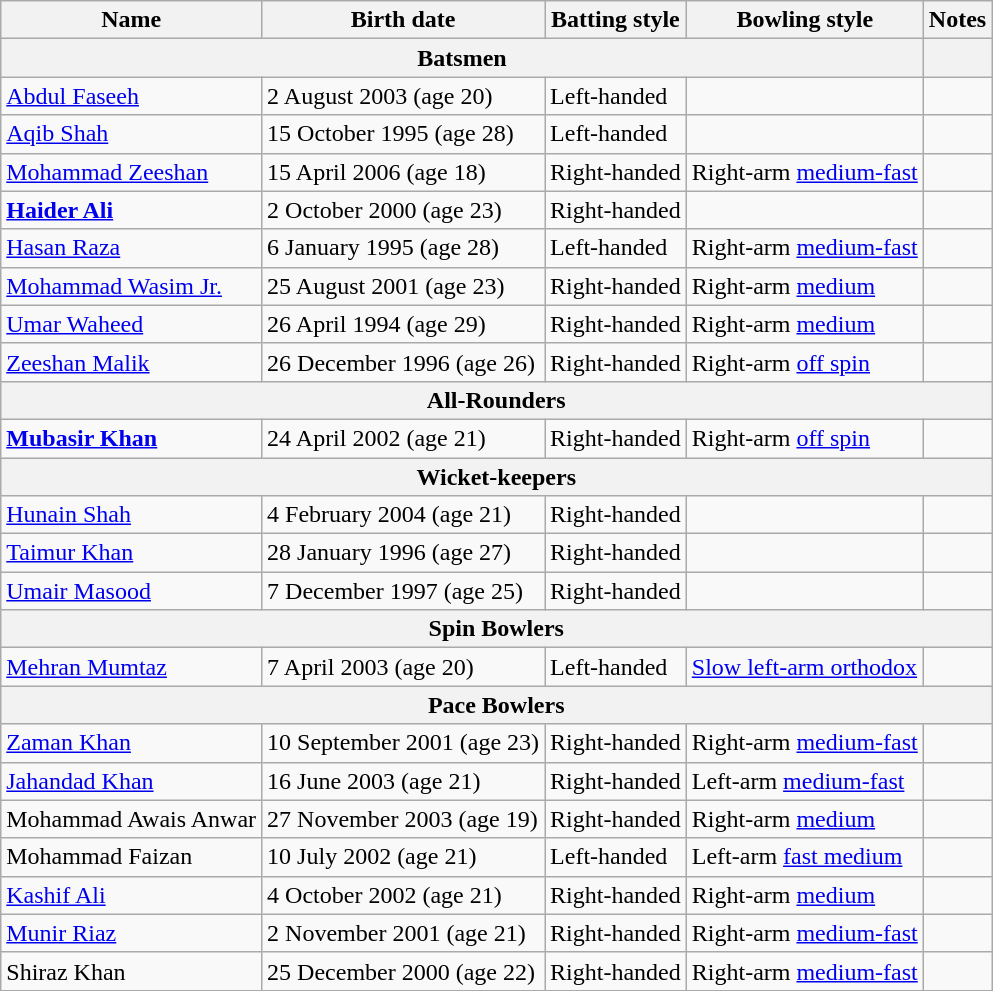<table class="wikitable">
<tr>
<th>Name</th>
<th>Birth date</th>
<th>Batting style</th>
<th>Bowling style</th>
<th>Notes</th>
</tr>
<tr>
<th colspan="4">Batsmen</th>
<th></th>
</tr>
<tr>
<td><a href='#'>Abdul Faseeh</a></td>
<td>2 August 2003 (age 20)</td>
<td>Left-handed</td>
<td></td>
<td></td>
</tr>
<tr>
<td><a href='#'>Aqib Shah</a></td>
<td>15 October 1995 (age 28)</td>
<td>Left-handed</td>
<td></td>
<td></td>
</tr>
<tr>
<td><a href='#'>Mohammad Zeeshan</a></td>
<td>15 April 2006 (age 18)</td>
<td>Right-handed</td>
<td>Right-arm <a href='#'>medium-fast</a></td>
<td></td>
</tr>
<tr>
<td><a href='#'><strong>Haider Ali</strong></a></td>
<td>2 October 2000 (age 23)</td>
<td>Right-handed</td>
<td></td>
<td></td>
</tr>
<tr>
<td><a href='#'>Hasan Raza</a></td>
<td>6 January 1995 (age 28)</td>
<td>Left-handed</td>
<td>Right-arm <a href='#'>medium-fast</a></td>
<td></td>
</tr>
<tr>
<td><a href='#'>Mohammad Wasim Jr.</a></td>
<td>25 August 2001 (age 23)</td>
<td>Right-handed</td>
<td>Right-arm <a href='#'>medium</a></td>
<td></td>
</tr>
<tr>
<td><a href='#'>Umar Waheed</a></td>
<td>26 April 1994 (age 29)</td>
<td>Right-handed</td>
<td>Right-arm <a href='#'>medium</a></td>
<td></td>
</tr>
<tr>
<td><a href='#'>Zeeshan Malik</a></td>
<td>26 December 1996 (age 26)</td>
<td>Right-handed</td>
<td>Right-arm <a href='#'>off spin</a></td>
<td></td>
</tr>
<tr>
<th colspan="5">All-Rounders</th>
</tr>
<tr>
<td><strong><a href='#'>Mubasir Khan</a></strong></td>
<td>24 April 2002 (age 21)</td>
<td>Right-handed</td>
<td>Right-arm <a href='#'>off spin</a></td>
<td></td>
</tr>
<tr>
<th colspan="5">Wicket-keepers</th>
</tr>
<tr>
<td><a href='#'>Hunain Shah</a></td>
<td>4 February 2004 (age 21)</td>
<td>Right-handed</td>
<td></td>
<td></td>
</tr>
<tr>
<td><a href='#'>Taimur Khan</a></td>
<td>28 January 1996 (age 27)</td>
<td>Right-handed</td>
<td></td>
<td></td>
</tr>
<tr>
<td><a href='#'>Umair Masood</a></td>
<td>7 December 1997 (age 25)</td>
<td>Right-handed</td>
<td></td>
<td></td>
</tr>
<tr>
<th colspan="5">Spin Bowlers</th>
</tr>
<tr>
<td><a href='#'>Mehran Mumtaz</a></td>
<td>7 April 2003 (age 20)</td>
<td>Left-handed</td>
<td><a href='#'>Slow left-arm orthodox</a></td>
<td></td>
</tr>
<tr>
<th colspan="5">Pace Bowlers</th>
</tr>
<tr>
<td><a href='#'>Zaman Khan</a></td>
<td>10 September 2001 (age 23)</td>
<td>Right-handed</td>
<td>Right-arm <a href='#'>medium-fast</a></td>
<td></td>
</tr>
<tr>
<td><a href='#'>Jahandad Khan</a></td>
<td>16 June 2003 (age 21)</td>
<td>Right-handed</td>
<td>Left-arm <a href='#'>medium-fast</a></td>
<td></td>
</tr>
<tr>
<td>Mohammad Awais Anwar</td>
<td>27 November 2003 (age 19)</td>
<td>Right-handed</td>
<td>Right-arm <a href='#'>medium</a></td>
<td></td>
</tr>
<tr>
<td>Mohammad Faizan</td>
<td>10 July 2002 (age 21)</td>
<td>Left-handed</td>
<td>Left-arm <a href='#'>fast medium</a></td>
<td></td>
</tr>
<tr>
<td><a href='#'>Kashif Ali</a></td>
<td>4 October 2002 (age 21)</td>
<td>Right-handed</td>
<td>Right-arm <a href='#'>medium</a></td>
<td></td>
</tr>
<tr>
<td><a href='#'>Munir Riaz</a></td>
<td>2 November 2001 (age 21)</td>
<td>Right-handed</td>
<td>Right-arm <a href='#'>medium-fast</a></td>
<td></td>
</tr>
<tr>
<td>Shiraz Khan</td>
<td>25 December 2000 (age 22)</td>
<td>Right-handed</td>
<td>Right-arm <a href='#'>medium-fast</a></td>
<td></td>
</tr>
</table>
